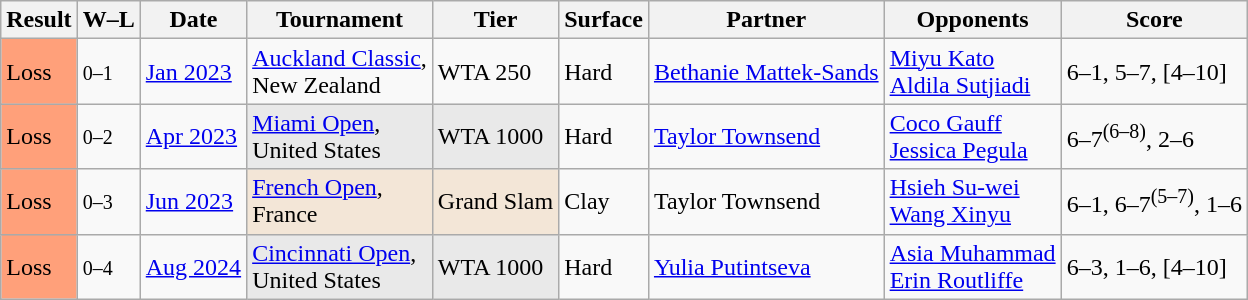<table class="sortable wikitable">
<tr>
<th>Result</th>
<th class="unsortable">W–L</th>
<th>Date</th>
<th>Tournament</th>
<th>Tier</th>
<th>Surface</th>
<th>Partner</th>
<th>Opponents</th>
<th class="unsortable">Score</th>
</tr>
<tr>
<td style="background:#FFA07a">Loss</td>
<td><small>0–1</small></td>
<td><a href='#'>Jan 2023</a></td>
<td><a href='#'>Auckland Classic</a>, <br>New Zealand</td>
<td>WTA 250</td>
<td>Hard</td>
<td> <a href='#'>Bethanie Mattek-Sands</a></td>
<td> <a href='#'>Miyu Kato</a> <br>  <a href='#'>Aldila Sutjiadi</a></td>
<td>6–1, 5–7, [4–10]</td>
</tr>
<tr>
<td style="background:#FFA07a">Loss</td>
<td><small>0–2</small></td>
<td><a href='#'>Apr 2023</a></td>
<td style="background:#e9e9e9;"><a href='#'>Miami Open</a>, <br>United States</td>
<td style="background:#e9e9e9;">WTA 1000</td>
<td>Hard</td>
<td> <a href='#'>Taylor Townsend</a></td>
<td> <a href='#'>Coco Gauff</a> <br>  <a href='#'>Jessica Pegula</a></td>
<td>6–7<sup>(6–8)</sup>, 2–6</td>
</tr>
<tr>
<td style="background:#FFA07a">Loss</td>
<td><small>0–3</small></td>
<td><a href='#'>Jun 2023</a></td>
<td style="background:#f3e6d7"><a href='#'>French Open</a>, <br>France</td>
<td style="background:#f3e6d7">Grand Slam</td>
<td>Clay</td>
<td> Taylor Townsend</td>
<td> <a href='#'>Hsieh Su-wei</a> <br>  <a href='#'>Wang Xinyu</a></td>
<td>6–1, 6–7<sup>(5–7)</sup>, 1–6</td>
</tr>
<tr>
<td style="background:#FFA07a">Loss</td>
<td><small>0–4</small></td>
<td><a href='#'>Aug 2024</a></td>
<td style="background:#e9e9e9;"><a href='#'>Cincinnati Open</a>, <br>United States</td>
<td style="background:#e9e9e9;">WTA 1000</td>
<td>Hard</td>
<td> <a href='#'>Yulia Putintseva</a></td>
<td> <a href='#'>Asia Muhammad</a> <br>  <a href='#'>Erin Routliffe</a></td>
<td>6–3, 1–6, [4–10]</td>
</tr>
</table>
